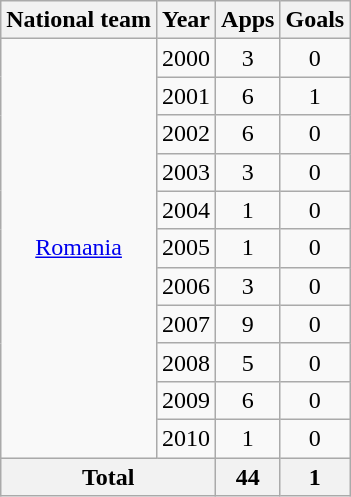<table class="wikitable" style="text-align:center">
<tr>
<th>National team</th>
<th>Year</th>
<th>Apps</th>
<th>Goals</th>
</tr>
<tr>
<td rowspan="11"><a href='#'>Romania</a></td>
<td>2000</td>
<td>3</td>
<td>0</td>
</tr>
<tr>
<td>2001</td>
<td>6</td>
<td>1</td>
</tr>
<tr>
<td>2002</td>
<td>6</td>
<td>0</td>
</tr>
<tr>
<td>2003</td>
<td>3</td>
<td>0</td>
</tr>
<tr>
<td>2004</td>
<td>1</td>
<td>0</td>
</tr>
<tr>
<td>2005</td>
<td>1</td>
<td>0</td>
</tr>
<tr>
<td>2006</td>
<td>3</td>
<td>0</td>
</tr>
<tr>
<td>2007</td>
<td>9</td>
<td>0</td>
</tr>
<tr>
<td>2008</td>
<td>5</td>
<td>0</td>
</tr>
<tr>
<td>2009</td>
<td>6</td>
<td>0</td>
</tr>
<tr>
<td>2010</td>
<td>1</td>
<td>0</td>
</tr>
<tr>
<th colspan="2">Total</th>
<th>44</th>
<th>1</th>
</tr>
</table>
